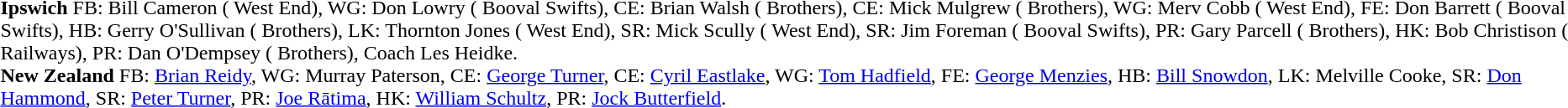<table width="100%" class="mw-collapsible mw-collapsed">
<tr>
<td valign="top" width="50%"><br><strong>Ipswich</strong> FB: Bill Cameron ( West End), WG: Don Lowry ( Booval Swifts), CE: Brian Walsh ( Brothers), CE: Mick Mulgrew ( Brothers), WG: Merv Cobb ( West End), FE: Don Barrett ( Booval Swifts), HB: Gerry O'Sullivan ( Brothers), LK: Thornton Jones ( West End), SR: Mick Scully ( West End), SR: Jim Foreman ( Booval Swifts), PR: Gary Parcell ( Brothers), HK: Bob Christison ( Railways), PR: Dan O'Dempsey ( Brothers),  Coach Les Heidke.<br>
<strong>New Zealand</strong> FB: <a href='#'>Brian Reidy</a>, WG: Murray Paterson, CE: <a href='#'>George Turner</a>, CE: <a href='#'>Cyril Eastlake</a>, WG: <a href='#'>Tom Hadfield</a>, FE: <a href='#'>George Menzies</a>, HB: <a href='#'>Bill Snowdon</a>, LK: Melville Cooke, SR: <a href='#'>Don Hammond</a>, SR: <a href='#'>Peter Turner</a>, PR: <a href='#'>Joe Rātima</a>, HK: <a href='#'>William Schultz</a>, PR: <a href='#'>Jock Butterfield</a>.</td>
</tr>
</table>
